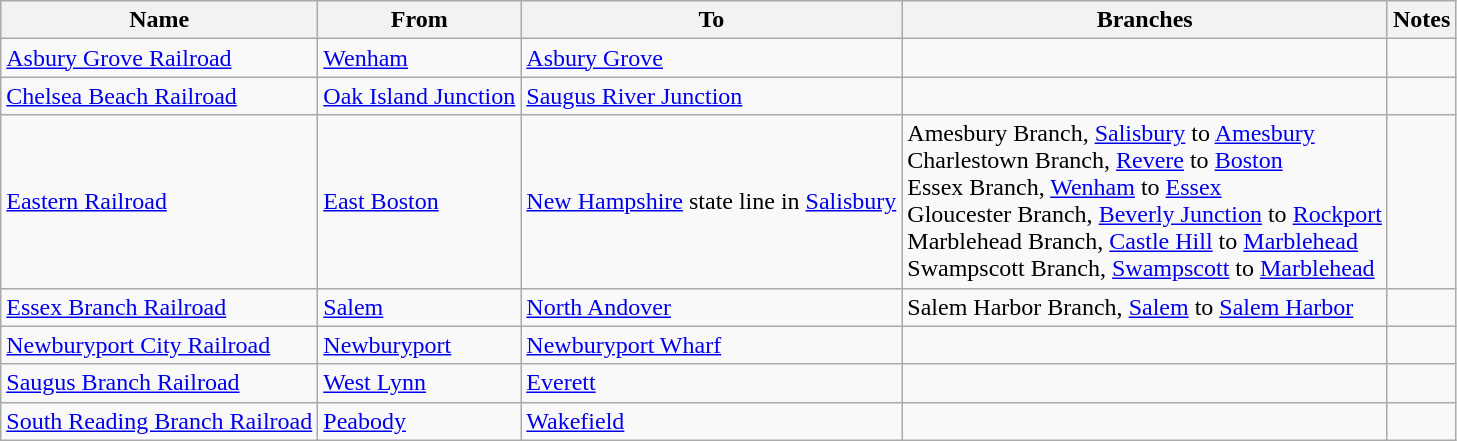<table class="wikitable">
<tr>
<th>Name</th>
<th>From</th>
<th>To</th>
<th>Branches</th>
<th>Notes</th>
</tr>
<tr>
<td><a href='#'>Asbury Grove Railroad</a></td>
<td><a href='#'>Wenham</a></td>
<td><a href='#'>Asbury Grove</a></td>
<td></td>
<td></td>
</tr>
<tr>
<td><a href='#'>Chelsea Beach Railroad</a></td>
<td><a href='#'>Oak Island Junction</a></td>
<td><a href='#'>Saugus River Junction</a></td>
<td></td>
<td></td>
</tr>
<tr>
<td><a href='#'>Eastern Railroad</a></td>
<td><a href='#'>East Boston</a></td>
<td><a href='#'>New Hampshire</a> state line in <a href='#'>Salisbury</a></td>
<td>Amesbury Branch, <a href='#'>Salisbury</a> to <a href='#'>Amesbury</a><br>Charlestown Branch, <a href='#'>Revere</a> to <a href='#'>Boston</a><br>Essex Branch, <a href='#'>Wenham</a> to <a href='#'>Essex</a><br>Gloucester Branch, <a href='#'>Beverly Junction</a> to <a href='#'>Rockport</a><br>Marblehead Branch, <a href='#'>Castle Hill</a> to <a href='#'>Marblehead</a><br>Swampscott Branch, <a href='#'>Swampscott</a> to <a href='#'>Marblehead</a></td>
<td></td>
</tr>
<tr>
<td><a href='#'>Essex Branch Railroad</a></td>
<td><a href='#'>Salem</a></td>
<td><a href='#'>North Andover</a></td>
<td>Salem Harbor Branch, <a href='#'>Salem</a> to <a href='#'>Salem Harbor</a></td>
<td></td>
</tr>
<tr>
<td><a href='#'>Newburyport City Railroad</a></td>
<td><a href='#'>Newburyport</a></td>
<td><a href='#'>Newburyport Wharf</a></td>
<td></td>
<td></td>
</tr>
<tr>
<td><a href='#'>Saugus Branch Railroad</a></td>
<td><a href='#'>West Lynn</a></td>
<td><a href='#'>Everett</a></td>
<td></td>
<td></td>
</tr>
<tr>
<td><a href='#'>South Reading Branch Railroad</a></td>
<td><a href='#'>Peabody</a></td>
<td><a href='#'>Wakefield</a></td>
<td></td>
<td></td>
</tr>
</table>
